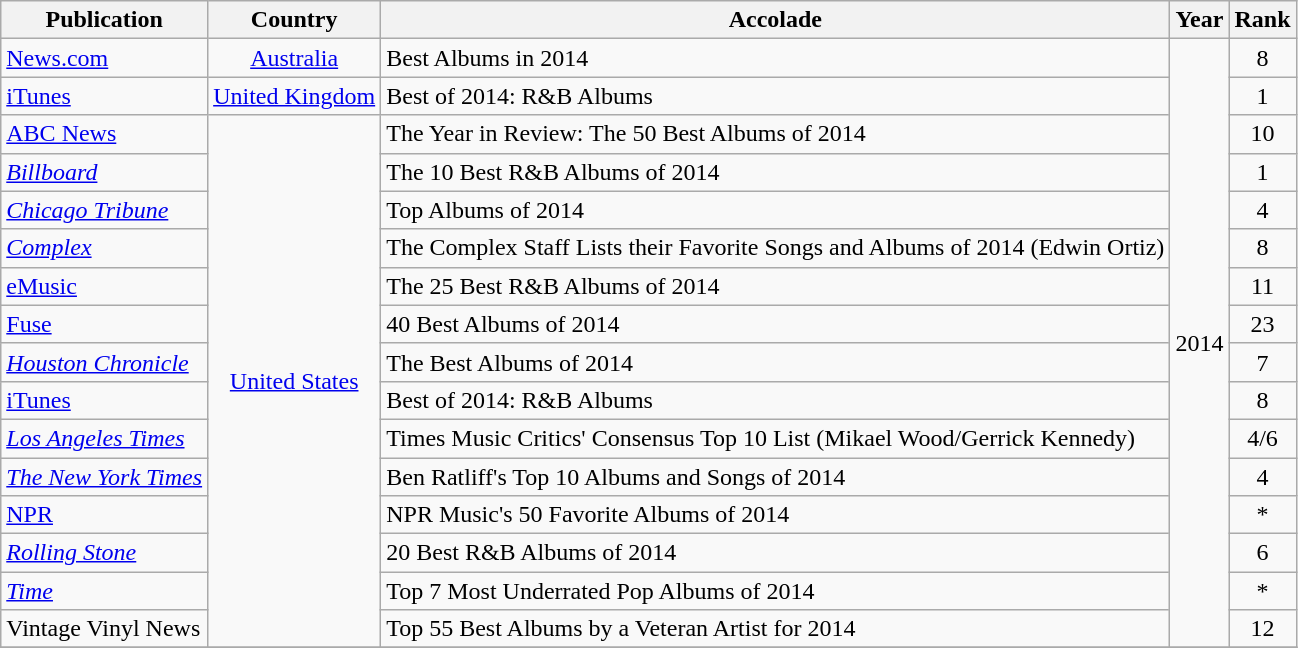<table class="wikitable">
<tr>
<th>Publication</th>
<th>Country</th>
<th>Accolade</th>
<th>Year</th>
<th align="center">Rank</th>
</tr>
<tr>
<td><a href='#'>News.com</a></td>
<td align="center" rowspan="1"><a href='#'>Australia</a></td>
<td>Best Albums in 2014</td>
<td align="center" rowspan="16">2014</td>
<td align="center">8</td>
</tr>
<tr>
<td><a href='#'>iTunes</a></td>
<td align="center" rowspan="1"><a href='#'>United Kingdom</a></td>
<td>Best of 2014: R&B Albums</td>
<td align="center">1</td>
</tr>
<tr>
<td><a href='#'>ABC News</a></td>
<td align="center" rowspan="14"><a href='#'>United States</a></td>
<td>The Year in Review: The 50 Best Albums of 2014</td>
<td align="center">10</td>
</tr>
<tr>
<td><em><a href='#'>Billboard</a></em></td>
<td>The 10 Best R&B Albums of 2014</td>
<td align="center">1</td>
</tr>
<tr>
<td><em><a href='#'>Chicago Tribune</a></em></td>
<td>Top Albums of 2014</td>
<td align="center">4</td>
</tr>
<tr>
<td><em><a href='#'>Complex</a></em></td>
<td>The Complex Staff Lists their Favorite Songs and Albums of 2014 (Edwin Ortiz)</td>
<td align="center">8</td>
</tr>
<tr>
<td><a href='#'>eMusic</a></td>
<td>The 25 Best R&B Albums of 2014</td>
<td align="center">11</td>
</tr>
<tr>
<td><a href='#'>Fuse</a></td>
<td>40 Best Albums of 2014</td>
<td align="center">23</td>
</tr>
<tr>
<td><em><a href='#'>Houston Chronicle</a></em></td>
<td>The Best Albums of 2014</td>
<td align="center">7</td>
</tr>
<tr>
<td><a href='#'>iTunes</a></td>
<td>Best of 2014: R&B Albums</td>
<td align="center">8</td>
</tr>
<tr>
<td><em><a href='#'>Los Angeles Times</a></em></td>
<td>Times Music Critics' Consensus Top 10 List (Mikael Wood/Gerrick Kennedy)</td>
<td align="center">4/6</td>
</tr>
<tr>
<td><em><a href='#'>The New York Times</a></em></td>
<td>Ben Ratliff's Top 10 Albums and Songs of 2014</td>
<td align="center">4</td>
</tr>
<tr>
<td><a href='#'>NPR</a></td>
<td>NPR Music's 50 Favorite Albums of 2014</td>
<td align="center">*</td>
</tr>
<tr>
<td><em><a href='#'>Rolling Stone</a></em></td>
<td>20 Best R&B Albums of 2014</td>
<td align="center">6</td>
</tr>
<tr>
<td><em><a href='#'>Time</a></em></td>
<td>Top 7 Most Underrated Pop Albums of 2014</td>
<td align="center">*</td>
</tr>
<tr>
<td>Vintage Vinyl News</td>
<td>Top 55 Best Albums by a Veteran Artist for 2014</td>
<td align="center">12</td>
</tr>
<tr>
</tr>
</table>
